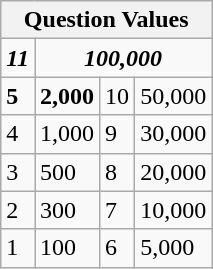<table class="wikitable">
<tr>
<th colspan=4>Question Values</th>
</tr>
<tr>
<td><strong><em>11</em></strong></td>
<td colspan=3 style="text-align:center;"><strong><em>100,000</em></strong></td>
</tr>
<tr>
<td><strong>5</strong></td>
<td><strong>2,000</strong></td>
<td>10</td>
<td>50,000</td>
</tr>
<tr>
<td>4</td>
<td>1,000</td>
<td>9</td>
<td>30,000</td>
</tr>
<tr>
<td>3</td>
<td>500</td>
<td>8</td>
<td>20,000</td>
</tr>
<tr>
<td>2</td>
<td>300</td>
<td>7</td>
<td>10,000</td>
</tr>
<tr>
<td>1</td>
<td>100</td>
<td>6</td>
<td>5,000</td>
</tr>
</table>
